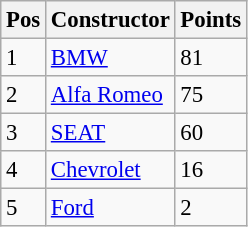<table class="wikitable" style="font-size: 95%;">
<tr>
<th>Pos</th>
<th>Constructor</th>
<th>Points</th>
</tr>
<tr>
<td>1</td>
<td> <a href='#'>BMW</a></td>
<td>81</td>
</tr>
<tr>
<td>2</td>
<td> <a href='#'>Alfa Romeo</a></td>
<td>75</td>
</tr>
<tr>
<td>3</td>
<td> <a href='#'>SEAT</a></td>
<td>60</td>
</tr>
<tr>
<td>4</td>
<td> <a href='#'>Chevrolet</a></td>
<td>16</td>
</tr>
<tr>
<td>5</td>
<td> <a href='#'>Ford</a></td>
<td>2</td>
</tr>
</table>
